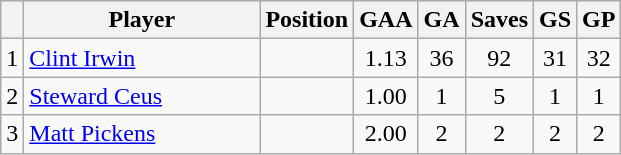<table class="wikitable">
<tr>
<th></th>
<th style="width:150px;">Player</th>
<th>Position</th>
<th>GAA</th>
<th>GA</th>
<th>Saves</th>
<th>GS</th>
<th>GP</th>
</tr>
<tr>
<td align="center">1</td>
<td> <a href='#'>Clint Irwin</a></td>
<td align="center"></td>
<td align="center">1.13</td>
<td align="center">36</td>
<td align="center">92</td>
<td align="center">31</td>
<td align="center">32</td>
</tr>
<tr>
<td align="center">2</td>
<td> <a href='#'>Steward Ceus</a></td>
<td align="center"></td>
<td align="center">1.00</td>
<td align="center">1</td>
<td align="center">5</td>
<td align="center">1</td>
<td align="center">1</td>
</tr>
<tr>
<td align="center">3</td>
<td> <a href='#'>Matt Pickens</a></td>
<td align="center"></td>
<td align="center">2.00</td>
<td align="center">2</td>
<td align="center">2</td>
<td align="center">2</td>
<td align="center">2</td>
</tr>
</table>
